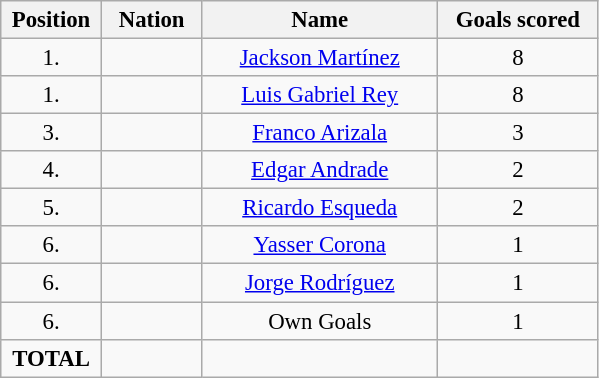<table class="wikitable" style="font-size: 95%; text-align: center;">
<tr>
<th width=60>Position</th>
<th width=60>Nation</th>
<th width=150>Name</th>
<th width=100>Goals scored</th>
</tr>
<tr>
<td>1.</td>
<td></td>
<td><a href='#'>Jackson Martínez</a></td>
<td>8</td>
</tr>
<tr>
<td>1.</td>
<td></td>
<td><a href='#'>Luis Gabriel Rey</a></td>
<td>8</td>
</tr>
<tr>
<td>3.</td>
<td></td>
<td><a href='#'>Franco Arizala</a></td>
<td>3</td>
</tr>
<tr>
<td>4.</td>
<td></td>
<td><a href='#'>Edgar Andrade</a></td>
<td>2</td>
</tr>
<tr>
<td>5.</td>
<td></td>
<td><a href='#'>Ricardo Esqueda</a></td>
<td>2</td>
</tr>
<tr>
<td>6.</td>
<td></td>
<td><a href='#'>Yasser Corona</a></td>
<td>1</td>
</tr>
<tr>
<td>6.</td>
<td></td>
<td><a href='#'>Jorge Rodríguez</a></td>
<td>1</td>
</tr>
<tr>
<td>6.</td>
<td></td>
<td>Own Goals</td>
<td>1</td>
</tr>
<tr>
<td><strong>TOTAL</strong></td>
<td></td>
<td></td>
<td></td>
</tr>
</table>
